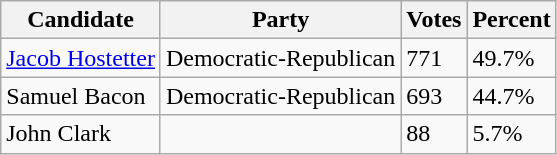<table class=wikitable>
<tr>
<th>Candidate</th>
<th>Party</th>
<th>Votes</th>
<th>Percent</th>
</tr>
<tr>
<td><a href='#'>Jacob Hostetter</a></td>
<td>Democratic-Republican</td>
<td>771</td>
<td>49.7%</td>
</tr>
<tr>
<td>Samuel Bacon</td>
<td>Democratic-Republican</td>
<td>693</td>
<td>44.7%</td>
</tr>
<tr>
<td>John Clark</td>
<td></td>
<td>88</td>
<td>5.7%</td>
</tr>
</table>
